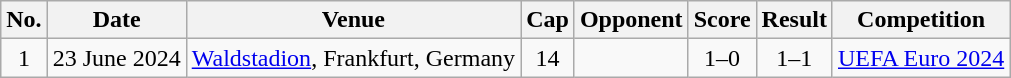<table class="wikitable sortable">
<tr>
<th scope="col">No.</th>
<th scope="col">Date</th>
<th scope="col">Venue</th>
<th scope="col">Cap</th>
<th scope="col">Opponent</th>
<th scope="col">Score</th>
<th scope="col">Result</th>
<th scope="col">Competition</th>
</tr>
<tr>
<td style="text-align:center">1</td>
<td>23 June 2024</td>
<td><a href='#'>Waldstadion</a>, Frankfurt, Germany</td>
<td style="text-align:center">14</td>
<td></td>
<td style="text-align:center">1–0</td>
<td style="text-align:center">1–1</td>
<td><a href='#'>UEFA Euro 2024</a></td>
</tr>
</table>
